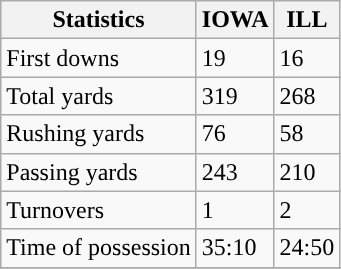<table class="wikitable">
<tr>
<th>Statistics</th>
<th>IOWA</th>
<th>ILL</th>
</tr>
<tr>
<td>First downs</td>
<td>19</td>
<td>16</td>
</tr>
<tr>
<td>Total yards</td>
<td>319</td>
<td>268</td>
</tr>
<tr>
<td>Rushing yards</td>
<td>76</td>
<td>58</td>
</tr>
<tr>
<td>Passing yards</td>
<td>243</td>
<td>210</td>
</tr>
<tr>
<td>Turnovers</td>
<td>1</td>
<td>2</td>
</tr>
<tr>
<td>Time of possession</td>
<td>35:10</td>
<td>24:50</td>
</tr>
<tr>
</tr>
</table>
